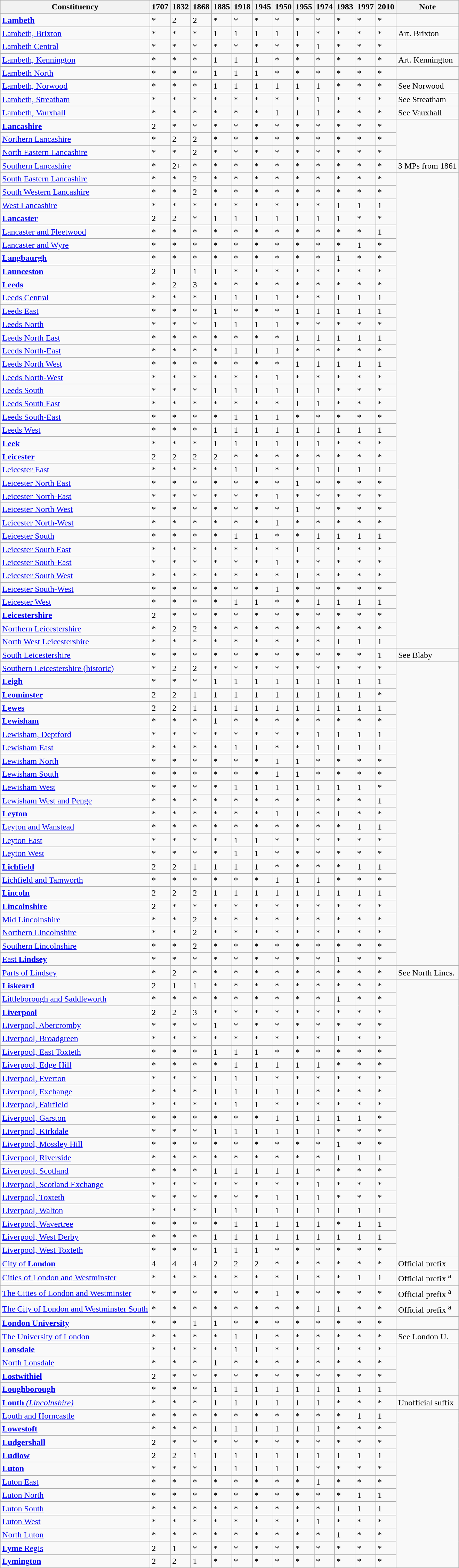<table class="wikitable">
<tr>
<th>Constituency</th>
<th>1707</th>
<th>1832</th>
<th>1868</th>
<th>1885</th>
<th>1918</th>
<th>1945</th>
<th>1950</th>
<th>1955</th>
<th>1974</th>
<th>1983</th>
<th>1997</th>
<th>2010</th>
<th>Note</th>
</tr>
<tr>
<td><strong><a href='#'>Lambeth</a></strong></td>
<td>*</td>
<td>2</td>
<td>2</td>
<td>*</td>
<td>*</td>
<td>*</td>
<td>*</td>
<td>*</td>
<td>*</td>
<td>*</td>
<td>*</td>
<td>*</td>
</tr>
<tr>
<td><a href='#'>Lambeth, Brixton</a></td>
<td>*</td>
<td>*</td>
<td>*</td>
<td>1</td>
<td>1</td>
<td>1</td>
<td>1</td>
<td>1</td>
<td>*</td>
<td>*</td>
<td>*</td>
<td>*</td>
<td>Art. Brixton</td>
</tr>
<tr>
<td><a href='#'>Lambeth Central</a></td>
<td>*</td>
<td>*</td>
<td>*</td>
<td>*</td>
<td>*</td>
<td>*</td>
<td>*</td>
<td>*</td>
<td>1</td>
<td>*</td>
<td>*</td>
<td>*</td>
</tr>
<tr>
<td><a href='#'>Lambeth, Kennington</a></td>
<td>*</td>
<td>*</td>
<td>*</td>
<td>1</td>
<td>1</td>
<td>1</td>
<td>*</td>
<td>*</td>
<td>*</td>
<td>*</td>
<td>*</td>
<td>*</td>
<td>Art. Kennington</td>
</tr>
<tr>
<td><a href='#'>Lambeth North</a></td>
<td>*</td>
<td>*</td>
<td>*</td>
<td>1</td>
<td>1</td>
<td>1</td>
<td>*</td>
<td>*</td>
<td>*</td>
<td>*</td>
<td>*</td>
<td>*</td>
</tr>
<tr>
<td><a href='#'>Lambeth, Norwood</a></td>
<td>*</td>
<td>*</td>
<td>*</td>
<td>1</td>
<td>1</td>
<td>1</td>
<td>1</td>
<td>1</td>
<td>1</td>
<td>*</td>
<td>*</td>
<td>*</td>
<td>See Norwood</td>
</tr>
<tr>
<td><a href='#'>Lambeth, Streatham</a></td>
<td>*</td>
<td>*</td>
<td>*</td>
<td>*</td>
<td>*</td>
<td>*</td>
<td>*</td>
<td>*</td>
<td>1</td>
<td>*</td>
<td>*</td>
<td>*</td>
<td>See Streatham</td>
</tr>
<tr>
<td><a href='#'>Lambeth, Vauxhall</a></td>
<td>*</td>
<td>*</td>
<td>*</td>
<td>*</td>
<td>*</td>
<td>*</td>
<td>1</td>
<td>1</td>
<td>1</td>
<td>*</td>
<td>*</td>
<td>*</td>
<td>See Vauxhall</td>
</tr>
<tr>
<td><strong><a href='#'>Lancashire</a></strong></td>
<td>2</td>
<td>*</td>
<td>*</td>
<td>*</td>
<td>*</td>
<td>*</td>
<td>*</td>
<td>*</td>
<td>*</td>
<td>*</td>
<td>*</td>
<td>*</td>
</tr>
<tr>
<td><a href='#'>Northern Lancashire</a></td>
<td>*</td>
<td>2</td>
<td>2</td>
<td>*</td>
<td>*</td>
<td>*</td>
<td>*</td>
<td>*</td>
<td>*</td>
<td>*</td>
<td>*</td>
<td>*</td>
</tr>
<tr>
<td><a href='#'>North Eastern Lancashire</a></td>
<td>*</td>
<td>*</td>
<td>2</td>
<td>*</td>
<td>*</td>
<td>*</td>
<td>*</td>
<td>*</td>
<td>*</td>
<td>*</td>
<td>*</td>
<td>*</td>
</tr>
<tr>
<td><a href='#'>Southern Lancashire</a></td>
<td>*</td>
<td>2+</td>
<td>*</td>
<td>*</td>
<td>*</td>
<td>*</td>
<td>*</td>
<td>*</td>
<td>*</td>
<td>*</td>
<td>*</td>
<td>*</td>
<td>3 MPs from 1861</td>
</tr>
<tr>
<td><a href='#'>South Eastern Lancashire</a></td>
<td>*</td>
<td>*</td>
<td>2</td>
<td>*</td>
<td>*</td>
<td>*</td>
<td>*</td>
<td>*</td>
<td>*</td>
<td>*</td>
<td>*</td>
<td>*</td>
</tr>
<tr>
<td><a href='#'>South Western Lancashire</a></td>
<td>*</td>
<td>*</td>
<td>2</td>
<td>*</td>
<td>*</td>
<td>*</td>
<td>*</td>
<td>*</td>
<td>*</td>
<td>*</td>
<td>*</td>
<td>*</td>
</tr>
<tr>
<td><a href='#'>West Lancashire</a></td>
<td>*</td>
<td>*</td>
<td>*</td>
<td>*</td>
<td>*</td>
<td>*</td>
<td>*</td>
<td>*</td>
<td>*</td>
<td>1</td>
<td>1</td>
<td>1</td>
</tr>
<tr>
<td><strong><a href='#'>Lancaster</a></strong></td>
<td>2</td>
<td>2</td>
<td>*</td>
<td>1</td>
<td>1</td>
<td>1</td>
<td>1</td>
<td>1</td>
<td>1</td>
<td>1</td>
<td>*</td>
<td>*</td>
</tr>
<tr>
<td><a href='#'>Lancaster and Fleetwood</a></td>
<td>*</td>
<td>*</td>
<td>*</td>
<td>*</td>
<td>*</td>
<td>*</td>
<td>*</td>
<td>*</td>
<td>*</td>
<td>*</td>
<td>*</td>
<td>1</td>
</tr>
<tr>
<td><a href='#'>Lancaster and Wyre</a></td>
<td>*</td>
<td>*</td>
<td>*</td>
<td>*</td>
<td>*</td>
<td>*</td>
<td>*</td>
<td>*</td>
<td>*</td>
<td>*</td>
<td>1</td>
<td>*</td>
</tr>
<tr>
<td><strong><a href='#'>Langbaurgh</a></strong></td>
<td>*</td>
<td>*</td>
<td>*</td>
<td>*</td>
<td>*</td>
<td>*</td>
<td>*</td>
<td>*</td>
<td>*</td>
<td>1</td>
<td>*</td>
<td>*</td>
</tr>
<tr>
<td><strong><a href='#'>Launceston</a></strong></td>
<td>2</td>
<td>1</td>
<td>1</td>
<td>1</td>
<td>*</td>
<td>*</td>
<td>*</td>
<td>*</td>
<td>*</td>
<td>*</td>
<td>*</td>
<td>*</td>
</tr>
<tr>
<td><strong><a href='#'>Leeds</a></strong></td>
<td>*</td>
<td>2</td>
<td>3</td>
<td>*</td>
<td>*</td>
<td>*</td>
<td>*</td>
<td>*</td>
<td>*</td>
<td>*</td>
<td>*</td>
<td>*</td>
</tr>
<tr>
<td><a href='#'>Leeds Central</a></td>
<td>*</td>
<td>*</td>
<td>*</td>
<td>1</td>
<td>1</td>
<td>1</td>
<td>1</td>
<td>*</td>
<td>*</td>
<td>1</td>
<td>1</td>
<td>1</td>
</tr>
<tr>
<td><a href='#'>Leeds East</a></td>
<td>*</td>
<td>*</td>
<td>*</td>
<td>1</td>
<td>*</td>
<td>*</td>
<td>*</td>
<td>1</td>
<td>1</td>
<td>1</td>
<td>1</td>
<td>1</td>
</tr>
<tr>
<td><a href='#'>Leeds North</a></td>
<td>*</td>
<td>*</td>
<td>*</td>
<td>1</td>
<td>1</td>
<td>1</td>
<td>1</td>
<td>*</td>
<td>*</td>
<td>*</td>
<td>*</td>
<td>*</td>
</tr>
<tr>
<td><a href='#'>Leeds North East</a></td>
<td>*</td>
<td>*</td>
<td>*</td>
<td>*</td>
<td>*</td>
<td>*</td>
<td>*</td>
<td>1</td>
<td>1</td>
<td>1</td>
<td>1</td>
<td>1</td>
</tr>
<tr>
<td><a href='#'>Leeds North-East</a></td>
<td>*</td>
<td>*</td>
<td>*</td>
<td>*</td>
<td>1</td>
<td>1</td>
<td>1</td>
<td>*</td>
<td>*</td>
<td>*</td>
<td>*</td>
<td>*</td>
</tr>
<tr>
<td><a href='#'>Leeds North West</a></td>
<td>*</td>
<td>*</td>
<td>*</td>
<td>*</td>
<td>*</td>
<td>*</td>
<td>*</td>
<td>1</td>
<td>1</td>
<td>1</td>
<td>1</td>
<td>1</td>
</tr>
<tr>
<td><a href='#'>Leeds North-West</a></td>
<td>*</td>
<td>*</td>
<td>*</td>
<td>*</td>
<td>*</td>
<td>*</td>
<td>1</td>
<td>*</td>
<td>*</td>
<td>*</td>
<td>*</td>
<td>*</td>
</tr>
<tr>
<td><a href='#'>Leeds South</a></td>
<td>*</td>
<td>*</td>
<td>*</td>
<td>1</td>
<td>1</td>
<td>1</td>
<td>1</td>
<td>1</td>
<td>1</td>
<td>*</td>
<td>*</td>
<td>*</td>
</tr>
<tr>
<td><a href='#'>Leeds South East</a></td>
<td>*</td>
<td>*</td>
<td>*</td>
<td>*</td>
<td>*</td>
<td>*</td>
<td>*</td>
<td>1</td>
<td>1</td>
<td>*</td>
<td>*</td>
<td>*</td>
</tr>
<tr>
<td><a href='#'>Leeds South-East</a></td>
<td>*</td>
<td>*</td>
<td>*</td>
<td>*</td>
<td>1</td>
<td>1</td>
<td>1</td>
<td>*</td>
<td>*</td>
<td>*</td>
<td>*</td>
<td>*</td>
</tr>
<tr>
<td><a href='#'>Leeds West</a></td>
<td>*</td>
<td>*</td>
<td>*</td>
<td>1</td>
<td>1</td>
<td>1</td>
<td>1</td>
<td>1</td>
<td>1</td>
<td>1</td>
<td>1</td>
<td>1</td>
</tr>
<tr>
<td><strong><a href='#'>Leek</a></strong></td>
<td>*</td>
<td>*</td>
<td>*</td>
<td>1</td>
<td>1</td>
<td>1</td>
<td>1</td>
<td>1</td>
<td>1</td>
<td>*</td>
<td>*</td>
<td>*</td>
</tr>
<tr>
<td><strong><a href='#'>Leicester</a></strong></td>
<td>2</td>
<td>2</td>
<td>2</td>
<td>2</td>
<td>*</td>
<td>*</td>
<td>*</td>
<td>*</td>
<td>*</td>
<td>*</td>
<td>*</td>
<td>*</td>
</tr>
<tr>
<td><a href='#'>Leicester East</a></td>
<td>*</td>
<td>*</td>
<td>*</td>
<td>*</td>
<td>1</td>
<td>1</td>
<td>*</td>
<td>*</td>
<td>1</td>
<td>1</td>
<td>1</td>
<td>1</td>
</tr>
<tr>
<td><a href='#'>Leicester North East</a></td>
<td>*</td>
<td>*</td>
<td>*</td>
<td>*</td>
<td>*</td>
<td>*</td>
<td>*</td>
<td>1</td>
<td>*</td>
<td>*</td>
<td>*</td>
<td>*</td>
</tr>
<tr>
<td><a href='#'>Leicester North-East</a></td>
<td>*</td>
<td>*</td>
<td>*</td>
<td>*</td>
<td>*</td>
<td>*</td>
<td>1</td>
<td>*</td>
<td>*</td>
<td>*</td>
<td>*</td>
<td>*</td>
</tr>
<tr>
<td><a href='#'>Leicester North West</a></td>
<td>*</td>
<td>*</td>
<td>*</td>
<td>*</td>
<td>*</td>
<td>*</td>
<td>*</td>
<td>1</td>
<td>*</td>
<td>*</td>
<td>*</td>
<td>*</td>
</tr>
<tr>
<td><a href='#'>Leicester North-West</a></td>
<td>*</td>
<td>*</td>
<td>*</td>
<td>*</td>
<td>*</td>
<td>*</td>
<td>1</td>
<td>*</td>
<td>*</td>
<td>*</td>
<td>*</td>
<td>*</td>
</tr>
<tr>
<td><a href='#'>Leicester South</a></td>
<td>*</td>
<td>*</td>
<td>*</td>
<td>*</td>
<td>1</td>
<td>1</td>
<td>*</td>
<td>*</td>
<td>1</td>
<td>1</td>
<td>1</td>
<td>1</td>
</tr>
<tr>
<td><a href='#'>Leicester South East</a></td>
<td>*</td>
<td>*</td>
<td>*</td>
<td>*</td>
<td>*</td>
<td>*</td>
<td>*</td>
<td>1</td>
<td>*</td>
<td>*</td>
<td>*</td>
<td>*</td>
</tr>
<tr>
<td><a href='#'>Leicester South-East</a></td>
<td>*</td>
<td>*</td>
<td>*</td>
<td>*</td>
<td>*</td>
<td>*</td>
<td>1</td>
<td>*</td>
<td>*</td>
<td>*</td>
<td>*</td>
<td>*</td>
</tr>
<tr>
<td><a href='#'>Leicester South West</a></td>
<td>*</td>
<td>*</td>
<td>*</td>
<td>*</td>
<td>*</td>
<td>*</td>
<td>*</td>
<td>1</td>
<td>*</td>
<td>*</td>
<td>*</td>
<td>*</td>
</tr>
<tr>
<td><a href='#'>Leicester South-West</a></td>
<td>*</td>
<td>*</td>
<td>*</td>
<td>*</td>
<td>*</td>
<td>*</td>
<td>1</td>
<td>*</td>
<td>*</td>
<td>*</td>
<td>*</td>
<td>*</td>
</tr>
<tr>
<td><a href='#'>Leicester West</a></td>
<td>*</td>
<td>*</td>
<td>*</td>
<td>*</td>
<td>1</td>
<td>1</td>
<td>*</td>
<td>*</td>
<td>1</td>
<td>1</td>
<td>1</td>
<td>1</td>
</tr>
<tr>
<td><strong><a href='#'>Leicestershire</a></strong></td>
<td>2</td>
<td>*</td>
<td>*</td>
<td>*</td>
<td>*</td>
<td>*</td>
<td>*</td>
<td>*</td>
<td>*</td>
<td>*</td>
<td>*</td>
<td>*</td>
</tr>
<tr>
<td><a href='#'>Northern Leicestershire</a></td>
<td>*</td>
<td>2</td>
<td>2</td>
<td>*</td>
<td>*</td>
<td>*</td>
<td>*</td>
<td>*</td>
<td>*</td>
<td>*</td>
<td>*</td>
<td>*</td>
</tr>
<tr>
<td><a href='#'>North West Leicestershire</a></td>
<td>*</td>
<td>*</td>
<td>*</td>
<td>*</td>
<td>*</td>
<td>*</td>
<td>*</td>
<td>*</td>
<td>*</td>
<td>1</td>
<td>1</td>
<td>1</td>
</tr>
<tr>
<td><a href='#'>South Leicestershire</a></td>
<td>*</td>
<td>*</td>
<td>*</td>
<td>*</td>
<td>*</td>
<td>*</td>
<td>*</td>
<td>*</td>
<td>*</td>
<td>*</td>
<td>*</td>
<td>1</td>
<td>See Blaby</td>
</tr>
<tr>
<td><a href='#'>Southern Leicestershire (historic)</a></td>
<td>*</td>
<td>2</td>
<td>2</td>
<td>*</td>
<td>*</td>
<td>*</td>
<td>*</td>
<td>*</td>
<td>*</td>
<td>*</td>
<td>*</td>
<td>*</td>
</tr>
<tr>
<td><strong><a href='#'>Leigh</a></strong></td>
<td>*</td>
<td>*</td>
<td>*</td>
<td>1</td>
<td>1</td>
<td>1</td>
<td>1</td>
<td>1</td>
<td>1</td>
<td>1</td>
<td>1</td>
<td>1</td>
</tr>
<tr>
<td><strong><a href='#'>Leominster</a></strong></td>
<td>2</td>
<td>2</td>
<td>1</td>
<td>1</td>
<td>1</td>
<td>1</td>
<td>1</td>
<td>1</td>
<td>1</td>
<td>1</td>
<td>1</td>
<td>*</td>
</tr>
<tr>
<td><strong><a href='#'>Lewes</a></strong></td>
<td>2</td>
<td>2</td>
<td>1</td>
<td>1</td>
<td>1</td>
<td>1</td>
<td>1</td>
<td>1</td>
<td>1</td>
<td>1</td>
<td>1</td>
<td>1</td>
</tr>
<tr>
<td><strong><a href='#'>Lewisham</a></strong></td>
<td>*</td>
<td>*</td>
<td>*</td>
<td>1</td>
<td>*</td>
<td>*</td>
<td>*</td>
<td>*</td>
<td>*</td>
<td>*</td>
<td>*</td>
<td>*</td>
</tr>
<tr>
<td><a href='#'>Lewisham, Deptford</a></td>
<td>*</td>
<td>*</td>
<td>*</td>
<td>*</td>
<td>*</td>
<td>*</td>
<td>*</td>
<td>*</td>
<td>1</td>
<td>1</td>
<td>1</td>
<td>1</td>
</tr>
<tr>
<td><a href='#'>Lewisham East</a></td>
<td>*</td>
<td>*</td>
<td>*</td>
<td>*</td>
<td>1</td>
<td>1</td>
<td>*</td>
<td>*</td>
<td>1</td>
<td>1</td>
<td>1</td>
<td>1</td>
</tr>
<tr>
<td><a href='#'>Lewisham North</a></td>
<td>*</td>
<td>*</td>
<td>*</td>
<td>*</td>
<td>*</td>
<td>*</td>
<td>1</td>
<td>1</td>
<td>*</td>
<td>*</td>
<td>*</td>
<td>*</td>
</tr>
<tr>
<td><a href='#'>Lewisham South</a></td>
<td>*</td>
<td>*</td>
<td>*</td>
<td>*</td>
<td>*</td>
<td>*</td>
<td>1</td>
<td>1</td>
<td>*</td>
<td>*</td>
<td>*</td>
<td>*</td>
</tr>
<tr>
<td><a href='#'>Lewisham West</a></td>
<td>*</td>
<td>*</td>
<td>*</td>
<td>*</td>
<td>1</td>
<td>1</td>
<td>1</td>
<td>1</td>
<td>1</td>
<td>1</td>
<td>1</td>
<td>*</td>
</tr>
<tr>
<td><a href='#'>Lewisham West and Penge</a></td>
<td>*</td>
<td>*</td>
<td>*</td>
<td>*</td>
<td>*</td>
<td>*</td>
<td>*</td>
<td>*</td>
<td>*</td>
<td>*</td>
<td>*</td>
<td>1</td>
</tr>
<tr>
<td><strong><a href='#'>Leyton</a></strong></td>
<td>*</td>
<td>*</td>
<td>*</td>
<td>*</td>
<td>*</td>
<td>*</td>
<td>1</td>
<td>1</td>
<td>*</td>
<td>1</td>
<td>*</td>
<td>*</td>
</tr>
<tr>
<td><a href='#'>Leyton and Wanstead</a></td>
<td>*</td>
<td>*</td>
<td>*</td>
<td>*</td>
<td>*</td>
<td>*</td>
<td>*</td>
<td>*</td>
<td>*</td>
<td>*</td>
<td>1</td>
<td>1</td>
</tr>
<tr>
<td><a href='#'>Leyton East</a></td>
<td>*</td>
<td>*</td>
<td>*</td>
<td>*</td>
<td>1</td>
<td>1</td>
<td>*</td>
<td>*</td>
<td>*</td>
<td>*</td>
<td>*</td>
<td>*</td>
</tr>
<tr>
<td><a href='#'>Leyton West</a></td>
<td>*</td>
<td>*</td>
<td>*</td>
<td>*</td>
<td>1</td>
<td>1</td>
<td>*</td>
<td>*</td>
<td>*</td>
<td>*</td>
<td>*</td>
<td>*</td>
</tr>
<tr>
<td><strong><a href='#'>Lichfield</a></strong></td>
<td>2</td>
<td>2</td>
<td>1</td>
<td>1</td>
<td>1</td>
<td>1</td>
<td>*</td>
<td>*</td>
<td>*</td>
<td>*</td>
<td>1</td>
<td>1</td>
</tr>
<tr>
<td><a href='#'>Lichfield and Tamworth</a></td>
<td>*</td>
<td>*</td>
<td>*</td>
<td>*</td>
<td>*</td>
<td>*</td>
<td>1</td>
<td>1</td>
<td>1</td>
<td>*</td>
<td>*</td>
<td>*</td>
</tr>
<tr>
<td><strong><a href='#'>Lincoln</a></strong></td>
<td>2</td>
<td>2</td>
<td>2</td>
<td>1</td>
<td>1</td>
<td>1</td>
<td>1</td>
<td>1</td>
<td>1</td>
<td>1</td>
<td>1</td>
<td>1</td>
</tr>
<tr>
<td><strong><a href='#'>Lincolnshire</a></strong></td>
<td>2</td>
<td>*</td>
<td>*</td>
<td>*</td>
<td>*</td>
<td>*</td>
<td>*</td>
<td>*</td>
<td>*</td>
<td>*</td>
<td>*</td>
<td>*</td>
</tr>
<tr>
<td><a href='#'>Mid Lincolnshire</a></td>
<td>*</td>
<td>*</td>
<td>2</td>
<td>*</td>
<td>*</td>
<td>*</td>
<td>*</td>
<td>*</td>
<td>*</td>
<td>*</td>
<td>*</td>
<td>*</td>
</tr>
<tr>
<td><a href='#'>Northern Lincolnshire</a></td>
<td>*</td>
<td>*</td>
<td>2</td>
<td>*</td>
<td>*</td>
<td>*</td>
<td>*</td>
<td>*</td>
<td>*</td>
<td>*</td>
<td>*</td>
<td>*</td>
</tr>
<tr>
<td><a href='#'>Southern Lincolnshire</a></td>
<td>*</td>
<td>*</td>
<td>2</td>
<td>*</td>
<td>*</td>
<td>*</td>
<td>*</td>
<td>*</td>
<td>*</td>
<td>*</td>
<td>*</td>
<td>*</td>
</tr>
<tr>
<td><a href='#'>East <strong>Lindsey</strong></a></td>
<td>*</td>
<td>*</td>
<td>*</td>
<td>*</td>
<td>*</td>
<td>*</td>
<td>*</td>
<td>*</td>
<td>*</td>
<td>1</td>
<td>*</td>
<td>*</td>
</tr>
<tr>
<td><a href='#'>Parts of Lindsey</a></td>
<td>*</td>
<td>2</td>
<td>*</td>
<td>*</td>
<td>*</td>
<td>*</td>
<td>*</td>
<td>*</td>
<td>*</td>
<td>*</td>
<td>*</td>
<td>*</td>
<td>See North Lincs.</td>
</tr>
<tr>
<td><strong><a href='#'>Liskeard</a></strong></td>
<td>2</td>
<td>1</td>
<td>1</td>
<td>*</td>
<td>*</td>
<td>*</td>
<td>*</td>
<td>*</td>
<td>*</td>
<td>*</td>
<td>*</td>
<td>*</td>
</tr>
<tr>
<td><a href='#'>Littleborough and Saddleworth</a></td>
<td>*</td>
<td>*</td>
<td>*</td>
<td>*</td>
<td>*</td>
<td>*</td>
<td>*</td>
<td>*</td>
<td>*</td>
<td>1</td>
<td>*</td>
<td>*</td>
</tr>
<tr>
<td><strong><a href='#'>Liverpool</a></strong></td>
<td>2</td>
<td>2</td>
<td>3</td>
<td>*</td>
<td>*</td>
<td>*</td>
<td>*</td>
<td>*</td>
<td>*</td>
<td>*</td>
<td>*</td>
<td>*</td>
</tr>
<tr>
<td><a href='#'>Liverpool, Abercromby</a></td>
<td>*</td>
<td>*</td>
<td>*</td>
<td>1</td>
<td>*</td>
<td>*</td>
<td>*</td>
<td>*</td>
<td>*</td>
<td>*</td>
<td>*</td>
<td>*</td>
</tr>
<tr>
<td><a href='#'>Liverpool, Broadgreen</a></td>
<td>*</td>
<td>*</td>
<td>*</td>
<td>*</td>
<td>*</td>
<td>*</td>
<td>*</td>
<td>*</td>
<td>*</td>
<td>1</td>
<td>*</td>
<td>*</td>
</tr>
<tr>
<td><a href='#'>Liverpool, East Toxteth</a></td>
<td>*</td>
<td>*</td>
<td>*</td>
<td>1</td>
<td>1</td>
<td>1</td>
<td>*</td>
<td>*</td>
<td>*</td>
<td>*</td>
<td>*</td>
<td>*</td>
</tr>
<tr>
<td><a href='#'>Liverpool, Edge Hill</a></td>
<td>*</td>
<td>*</td>
<td>*</td>
<td>*</td>
<td>1</td>
<td>1</td>
<td>1</td>
<td>1</td>
<td>1</td>
<td>*</td>
<td>*</td>
<td>*</td>
</tr>
<tr>
<td><a href='#'>Liverpool, Everton</a></td>
<td>*</td>
<td>*</td>
<td>*</td>
<td>1</td>
<td>1</td>
<td>1</td>
<td>*</td>
<td>*</td>
<td>*</td>
<td>*</td>
<td>*</td>
<td>*</td>
</tr>
<tr>
<td><a href='#'>Liverpool, Exchange</a></td>
<td>*</td>
<td>*</td>
<td>*</td>
<td>1</td>
<td>1</td>
<td>1</td>
<td>1</td>
<td>1</td>
<td>*</td>
<td>*</td>
<td>*</td>
<td>*</td>
</tr>
<tr>
<td><a href='#'>Liverpool, Fairfield</a></td>
<td>*</td>
<td>*</td>
<td>*</td>
<td>*</td>
<td>1</td>
<td>1</td>
<td>*</td>
<td>*</td>
<td>*</td>
<td>*</td>
<td>*</td>
<td>*</td>
</tr>
<tr>
<td><a href='#'>Liverpool, Garston</a></td>
<td>*</td>
<td>*</td>
<td>*</td>
<td>*</td>
<td>*</td>
<td>*</td>
<td>1</td>
<td>1</td>
<td>1</td>
<td>1</td>
<td>1</td>
<td>*</td>
</tr>
<tr>
<td><a href='#'>Liverpool, Kirkdale</a></td>
<td>*</td>
<td>*</td>
<td>*</td>
<td>1</td>
<td>1</td>
<td>1</td>
<td>1</td>
<td>1</td>
<td>1</td>
<td>*</td>
<td>*</td>
<td>*</td>
</tr>
<tr>
<td><a href='#'>Liverpool, Mossley Hill</a></td>
<td>*</td>
<td>*</td>
<td>*</td>
<td>*</td>
<td>*</td>
<td>*</td>
<td>*</td>
<td>*</td>
<td>*</td>
<td>1</td>
<td>*</td>
<td>*</td>
</tr>
<tr>
<td><a href='#'>Liverpool, Riverside</a></td>
<td>*</td>
<td>*</td>
<td>*</td>
<td>*</td>
<td>*</td>
<td>*</td>
<td>*</td>
<td>*</td>
<td>*</td>
<td>1</td>
<td>1</td>
<td>1</td>
</tr>
<tr>
<td><a href='#'>Liverpool, Scotland</a></td>
<td>*</td>
<td>*</td>
<td>*</td>
<td>1</td>
<td>1</td>
<td>1</td>
<td>1</td>
<td>1</td>
<td>*</td>
<td>*</td>
<td>*</td>
<td>*</td>
</tr>
<tr>
<td><a href='#'>Liverpool, Scotland Exchange</a></td>
<td>*</td>
<td>*</td>
<td>*</td>
<td>*</td>
<td>*</td>
<td>*</td>
<td>*</td>
<td>*</td>
<td>1</td>
<td>*</td>
<td>*</td>
<td>*</td>
</tr>
<tr>
<td><a href='#'>Liverpool, Toxteth</a></td>
<td>*</td>
<td>*</td>
<td>*</td>
<td>*</td>
<td>*</td>
<td>*</td>
<td>1</td>
<td>1</td>
<td>1</td>
<td>*</td>
<td>*</td>
<td>*</td>
</tr>
<tr>
<td><a href='#'>Liverpool, Walton</a></td>
<td>*</td>
<td>*</td>
<td>*</td>
<td>1</td>
<td>1</td>
<td>1</td>
<td>1</td>
<td>1</td>
<td>1</td>
<td>1</td>
<td>1</td>
<td>1</td>
</tr>
<tr>
<td><a href='#'>Liverpool, Wavertree</a></td>
<td>*</td>
<td>*</td>
<td>*</td>
<td>*</td>
<td>1</td>
<td>1</td>
<td>1</td>
<td>1</td>
<td>1</td>
<td>*</td>
<td>1</td>
<td>1</td>
</tr>
<tr>
<td><a href='#'>Liverpool, West Derby</a></td>
<td>*</td>
<td>*</td>
<td>*</td>
<td>1</td>
<td>1</td>
<td>1</td>
<td>1</td>
<td>1</td>
<td>1</td>
<td>1</td>
<td>1</td>
<td>1</td>
</tr>
<tr>
<td><a href='#'>Liverpool, West Toxteth</a></td>
<td>*</td>
<td>*</td>
<td>*</td>
<td>1</td>
<td>1</td>
<td>1</td>
<td>*</td>
<td>*</td>
<td>*</td>
<td>*</td>
<td>*</td>
<td>*</td>
</tr>
<tr>
<td><a href='#'>City of <strong>London</strong></a></td>
<td>4</td>
<td>4</td>
<td>4</td>
<td>2</td>
<td>2</td>
<td>2</td>
<td>*</td>
<td>*</td>
<td>*</td>
<td>*</td>
<td>*</td>
<td>*</td>
<td>Official prefix</td>
</tr>
<tr>
<td><a href='#'>Cities of London and Westminster</a></td>
<td>*</td>
<td>*</td>
<td>*</td>
<td>*</td>
<td>*</td>
<td>*</td>
<td>*</td>
<td>1</td>
<td>*</td>
<td>*</td>
<td>1</td>
<td>1</td>
<td>Official prefix <sup>a</sup></td>
</tr>
<tr>
<td><a href='#'>The Cities of London and Westminster</a></td>
<td>*</td>
<td>*</td>
<td>*</td>
<td>*</td>
<td>*</td>
<td>*</td>
<td>1</td>
<td>*</td>
<td>*</td>
<td>*</td>
<td>*</td>
<td>*</td>
<td>Official prefix <sup>a</sup></td>
</tr>
<tr>
<td><a href='#'>The City of London and Westminster South</a></td>
<td>*</td>
<td>*</td>
<td>*</td>
<td>*</td>
<td>*</td>
<td>*</td>
<td>*</td>
<td>*</td>
<td>1</td>
<td>1</td>
<td>*</td>
<td>*</td>
<td>Official prefix <sup>a</sup></td>
</tr>
<tr>
<td><strong><a href='#'>London University</a></strong></td>
<td>*</td>
<td>*</td>
<td>1</td>
<td>1</td>
<td>*</td>
<td>*</td>
<td>*</td>
<td>*</td>
<td>*</td>
<td>*</td>
<td>*</td>
<td>*</td>
</tr>
<tr>
<td><a href='#'>The University of London</a></td>
<td>*</td>
<td>*</td>
<td>*</td>
<td>*</td>
<td>1</td>
<td>1</td>
<td>*</td>
<td>*</td>
<td>*</td>
<td>*</td>
<td>*</td>
<td>*</td>
<td>See London U.</td>
</tr>
<tr>
<td><strong><a href='#'>Lonsdale</a></strong></td>
<td>*</td>
<td>*</td>
<td>*</td>
<td>*</td>
<td>1</td>
<td>1</td>
<td>*</td>
<td>*</td>
<td>*</td>
<td>*</td>
<td>*</td>
<td>*</td>
</tr>
<tr>
<td><a href='#'>North Lonsdale</a></td>
<td>*</td>
<td>*</td>
<td>*</td>
<td>1</td>
<td>*</td>
<td>*</td>
<td>*</td>
<td>*</td>
<td>*</td>
<td>*</td>
<td>*</td>
<td>*</td>
</tr>
<tr>
<td><strong><a href='#'>Lostwithiel</a></strong></td>
<td>2</td>
<td>*</td>
<td>*</td>
<td>*</td>
<td>*</td>
<td>*</td>
<td>*</td>
<td>*</td>
<td>*</td>
<td>*</td>
<td>*</td>
<td>*</td>
</tr>
<tr>
<td><strong><a href='#'>Loughborough</a></strong></td>
<td>*</td>
<td>*</td>
<td>*</td>
<td>1</td>
<td>1</td>
<td>1</td>
<td>1</td>
<td>1</td>
<td>1</td>
<td>1</td>
<td>1</td>
<td>1</td>
</tr>
<tr>
<td><a href='#'><strong>Louth</strong> <em>(Lincolnshire)</em></a></td>
<td>*</td>
<td>*</td>
<td>*</td>
<td>1</td>
<td>1</td>
<td>1</td>
<td>1</td>
<td>1</td>
<td>1</td>
<td>*</td>
<td>*</td>
<td>*</td>
<td>Unofficial suffix</td>
</tr>
<tr>
<td><a href='#'>Louth and Horncastle</a></td>
<td>*</td>
<td>*</td>
<td>*</td>
<td>*</td>
<td>*</td>
<td>*</td>
<td>*</td>
<td>*</td>
<td>*</td>
<td>*</td>
<td>1</td>
<td>1</td>
</tr>
<tr>
<td><strong><a href='#'>Lowestoft</a></strong></td>
<td>*</td>
<td>*</td>
<td>*</td>
<td>1</td>
<td>1</td>
<td>1</td>
<td>1</td>
<td>1</td>
<td>1</td>
<td>*</td>
<td>*</td>
<td>*</td>
</tr>
<tr>
<td><strong><a href='#'>Ludgershall</a></strong></td>
<td>2</td>
<td>*</td>
<td>*</td>
<td>*</td>
<td>*</td>
<td>*</td>
<td>*</td>
<td>*</td>
<td>*</td>
<td>*</td>
<td>*</td>
<td>*</td>
</tr>
<tr>
<td><strong><a href='#'>Ludlow</a></strong></td>
<td>2</td>
<td>2</td>
<td>1</td>
<td>1</td>
<td>1</td>
<td>1</td>
<td>1</td>
<td>1</td>
<td>1</td>
<td>1</td>
<td>1</td>
<td>1</td>
</tr>
<tr>
<td><strong><a href='#'>Luton</a></strong></td>
<td>*</td>
<td>*</td>
<td>*</td>
<td>1</td>
<td>1</td>
<td>1</td>
<td>1</td>
<td>1</td>
<td>*</td>
<td>*</td>
<td>*</td>
<td>*</td>
</tr>
<tr>
<td><a href='#'>Luton East</a></td>
<td>*</td>
<td>*</td>
<td>*</td>
<td>*</td>
<td>*</td>
<td>*</td>
<td>*</td>
<td>*</td>
<td>1</td>
<td>*</td>
<td>*</td>
<td>*</td>
</tr>
<tr>
<td><a href='#'>Luton North</a></td>
<td>*</td>
<td>*</td>
<td>*</td>
<td>*</td>
<td>*</td>
<td>*</td>
<td>*</td>
<td>*</td>
<td>*</td>
<td>*</td>
<td>1</td>
<td>1</td>
</tr>
<tr>
<td><a href='#'>Luton South</a></td>
<td>*</td>
<td>*</td>
<td>*</td>
<td>*</td>
<td>*</td>
<td>*</td>
<td>*</td>
<td>*</td>
<td>*</td>
<td>1</td>
<td>1</td>
<td>1</td>
</tr>
<tr>
<td><a href='#'>Luton West</a></td>
<td>*</td>
<td>*</td>
<td>*</td>
<td>*</td>
<td>*</td>
<td>*</td>
<td>*</td>
<td>*</td>
<td>1</td>
<td>*</td>
<td>*</td>
<td>*</td>
</tr>
<tr>
<td><a href='#'>North Luton</a></td>
<td>*</td>
<td>*</td>
<td>*</td>
<td>*</td>
<td>*</td>
<td>*</td>
<td>*</td>
<td>*</td>
<td>*</td>
<td>1</td>
<td>*</td>
<td>*</td>
</tr>
<tr>
<td><a href='#'><strong>Lyme</strong> Regis</a></td>
<td>2</td>
<td>1</td>
<td>*</td>
<td>*</td>
<td>*</td>
<td>*</td>
<td>*</td>
<td>*</td>
<td>*</td>
<td>*</td>
<td>*</td>
<td>*</td>
</tr>
<tr>
<td><strong><a href='#'>Lymington</a></strong></td>
<td>2</td>
<td>2</td>
<td>1</td>
<td>*</td>
<td>*</td>
<td>*</td>
<td>*</td>
<td>*</td>
<td>*</td>
<td>*</td>
<td>*</td>
<td>*</td>
</tr>
</table>
